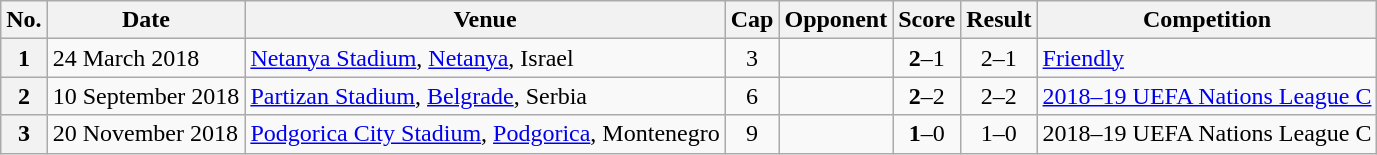<table class="wikitable sortable plainrowheaders">
<tr>
<th scope=col>No.</th>
<th scope=col data-sort-type=date>Date</th>
<th scope=col>Venue</th>
<th scope=col>Cap</th>
<th scope=col>Opponent</th>
<th scope=col>Score</th>
<th scope=col>Result</th>
<th scope=col>Competition</th>
</tr>
<tr>
<th scope=row>1</th>
<td>24 March 2018</td>
<td><a href='#'>Netanya Stadium</a>, <a href='#'>Netanya</a>, Israel</td>
<td align=center>3</td>
<td></td>
<td align=center><strong>2</strong>–1</td>
<td align=center>2–1</td>
<td><a href='#'>Friendly</a></td>
</tr>
<tr>
<th scope=row>2</th>
<td>10 September 2018</td>
<td><a href='#'>Partizan Stadium</a>, <a href='#'>Belgrade</a>, Serbia</td>
<td align=center>6</td>
<td></td>
<td align=center><strong>2</strong>–2</td>
<td align=center>2–2</td>
<td><a href='#'>2018–19 UEFA Nations League C</a></td>
</tr>
<tr>
<th scope=row>3</th>
<td>20 November 2018</td>
<td><a href='#'>Podgorica City Stadium</a>, <a href='#'>Podgorica</a>, Montenegro</td>
<td align=center>9</td>
<td></td>
<td align=center><strong>1</strong>–0</td>
<td align=center>1–0</td>
<td>2018–19 UEFA Nations League C</td>
</tr>
</table>
